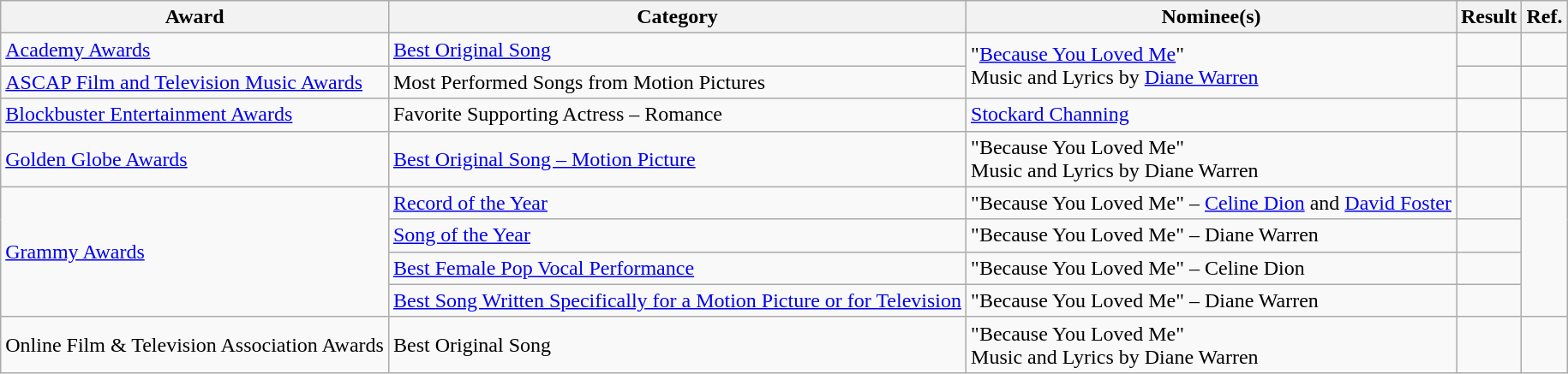<table class="wikitable plainrowheaders">
<tr>
<th>Award</th>
<th>Category</th>
<th>Nominee(s)</th>
<th>Result</th>
<th>Ref.</th>
</tr>
<tr>
<td><a href='#'>Academy Awards</a></td>
<td><a href='#'>Best Original Song</a></td>
<td rowspan="2">"<a href='#'>Because You Loved Me</a>" <br> Music and Lyrics by <a href='#'>Diane Warren</a></td>
<td></td>
<td align="center"></td>
</tr>
<tr>
<td><a href='#'>ASCAP Film and Television Music Awards</a></td>
<td>Most Performed Songs from Motion Pictures</td>
<td></td>
<td align="center"></td>
</tr>
<tr>
<td><a href='#'>Blockbuster Entertainment Awards</a></td>
<td>Favorite Supporting Actress – Romance</td>
<td><a href='#'>Stockard Channing</a></td>
<td></td>
<td align="center"></td>
</tr>
<tr>
<td><a href='#'>Golden Globe Awards</a></td>
<td><a href='#'>Best Original Song – Motion Picture</a></td>
<td>"Because You Loved Me" <br> Music and Lyrics by Diane Warren</td>
<td></td>
<td align="center"></td>
</tr>
<tr>
<td rowspan="4"><a href='#'>Grammy Awards</a></td>
<td><a href='#'>Record of the Year</a></td>
<td>"Because You Loved Me" – <a href='#'>Celine Dion</a> and <a href='#'>David Foster</a></td>
<td></td>
<td align="center" rowspan="4"></td>
</tr>
<tr>
<td><a href='#'>Song of the Year</a></td>
<td>"Because You Loved Me" – Diane Warren</td>
<td></td>
</tr>
<tr>
<td><a href='#'>Best Female Pop Vocal Performance</a></td>
<td>"Because You Loved Me" – Celine Dion</td>
<td></td>
</tr>
<tr>
<td><a href='#'>Best Song Written Specifically for a Motion Picture or for Television</a></td>
<td>"Because You Loved Me" – Diane Warren</td>
<td></td>
</tr>
<tr>
<td>Online Film & Television Association Awards</td>
<td>Best Original Song</td>
<td>"Because You Loved Me" <br> Music and Lyrics by Diane Warren</td>
<td></td>
<td align="center"></td>
</tr>
</table>
